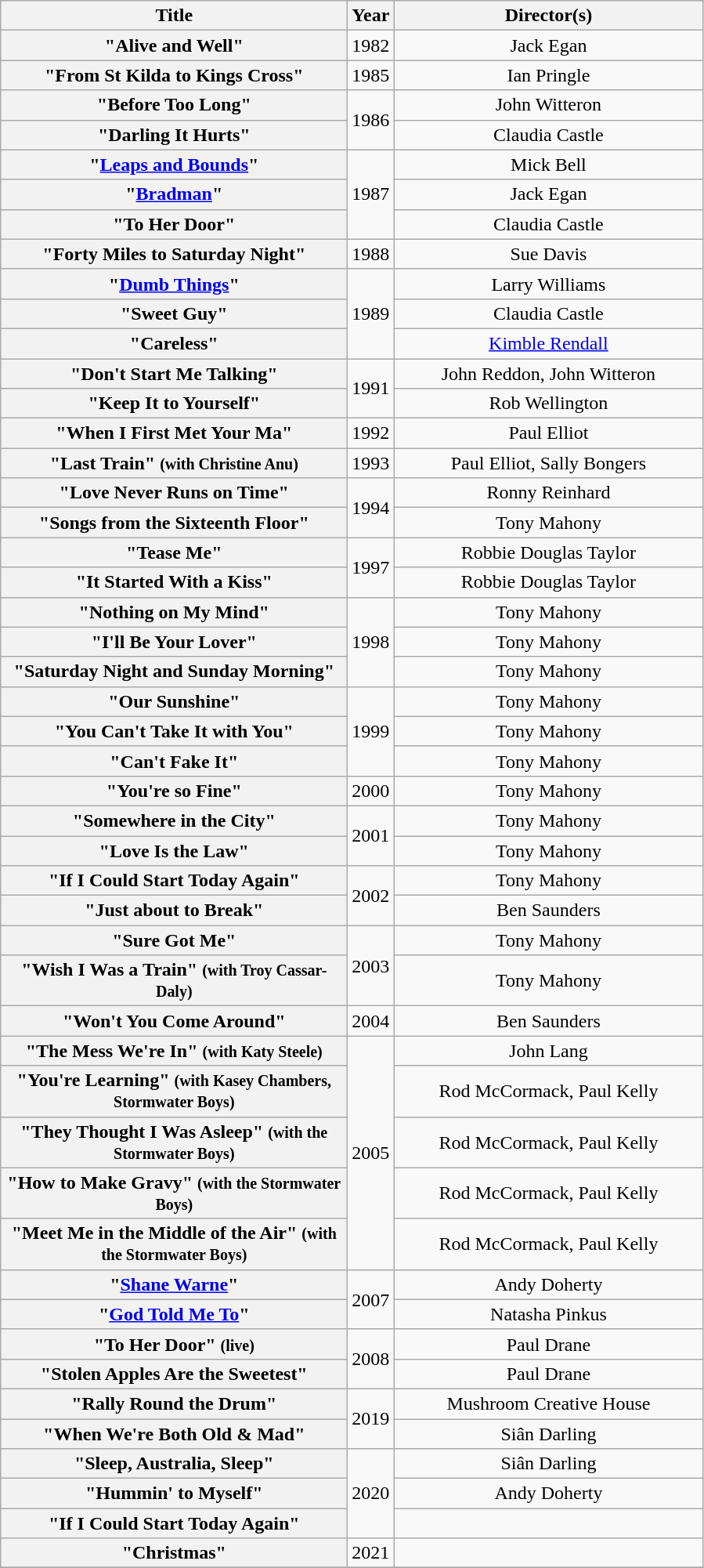<table class="wikitable plainrowheaders" style="text-align:center;">
<tr>
<th scope="col" style="width:18em;">Title</th>
<th scope="col">Year</th>
<th scope="col" style="width:16em;">Director(s)</th>
</tr>
<tr>
<th scope="row">"Alive and Well"</th>
<td>1982</td>
<td>Jack Egan</td>
</tr>
<tr>
<th scope="row">"From St Kilda to Kings Cross"</th>
<td>1985</td>
<td>Ian Pringle</td>
</tr>
<tr>
<th scope="row">"Before Too Long"</th>
<td rowspan="2">1986</td>
<td>John Witteron</td>
</tr>
<tr>
<th scope="row">"Darling It Hurts"</th>
<td>Claudia Castle</td>
</tr>
<tr>
<th scope="row">"<a href='#'>Leaps and Bounds</a>"</th>
<td rowspan="3">1987</td>
<td>Mick Bell</td>
</tr>
<tr>
<th scope="row">"<a href='#'>Bradman</a>"</th>
<td>Jack Egan</td>
</tr>
<tr>
<th scope="row">"To Her Door"</th>
<td>Claudia Castle</td>
</tr>
<tr>
<th scope="row">"Forty Miles to Saturday Night"</th>
<td>1988</td>
<td>Sue Davis</td>
</tr>
<tr>
<th scope="row">"<a href='#'>Dumb Things</a>"</th>
<td rowspan="3">1989</td>
<td>Larry Williams</td>
</tr>
<tr>
<th scope="row">"Sweet Guy"</th>
<td>Claudia Castle</td>
</tr>
<tr>
<th scope="row">"Careless"</th>
<td><a href='#'>Kimble Rendall</a></td>
</tr>
<tr>
<th scope="row">"Don't Start Me Talking"</th>
<td rowspan="2">1991</td>
<td>John Reddon, John Witteron</td>
</tr>
<tr>
<th scope="row">"Keep It to Yourself"</th>
<td>Rob Wellington</td>
</tr>
<tr>
<th scope="row">"When I First Met Your Ma"</th>
<td>1992</td>
<td>Paul Elliot</td>
</tr>
<tr>
<th scope="row">"Last Train" <small>(with Christine Anu)</small></th>
<td>1993</td>
<td>Paul Elliot, Sally Bongers</td>
</tr>
<tr>
<th scope="row">"Love Never Runs on Time"</th>
<td rowspan="2">1994</td>
<td>Ronny Reinhard</td>
</tr>
<tr>
<th scope="row">"Songs from the Sixteenth Floor"</th>
<td>Tony Mahony</td>
</tr>
<tr>
<th scope="row">"Tease Me"</th>
<td rowspan="2">1997</td>
<td>Robbie Douglas Taylor</td>
</tr>
<tr>
<th scope="row">"It Started With a Kiss"</th>
<td>Robbie Douglas Taylor</td>
</tr>
<tr>
<th scope="row">"Nothing on My Mind"</th>
<td rowspan="3">1998</td>
<td>Tony Mahony</td>
</tr>
<tr>
<th scope="row">"I'll Be Your Lover"</th>
<td>Tony Mahony</td>
</tr>
<tr>
<th scope="row">"Saturday Night and Sunday Morning"</th>
<td>Tony Mahony</td>
</tr>
<tr>
<th scope="row">"Our Sunshine"</th>
<td rowspan="3">1999</td>
<td>Tony Mahony</td>
</tr>
<tr>
<th scope="row">"You Can't Take It with You"</th>
<td>Tony Mahony</td>
</tr>
<tr>
<th scope="row">"Can't Fake It"</th>
<td>Tony Mahony</td>
</tr>
<tr>
<th scope="row">"You're so Fine"</th>
<td>2000</td>
<td>Tony Mahony</td>
</tr>
<tr>
<th scope="row">"Somewhere in the City"</th>
<td rowspan="2">2001</td>
<td>Tony Mahony</td>
</tr>
<tr>
<th scope="row">"Love Is the Law"</th>
<td>Tony Mahony</td>
</tr>
<tr>
<th scope="row">"If I Could Start Today Again"</th>
<td rowspan="2">2002</td>
<td>Tony Mahony</td>
</tr>
<tr>
<th scope="row">"Just about to Break"</th>
<td>Ben Saunders</td>
</tr>
<tr>
<th scope="row">"Sure Got Me"</th>
<td rowspan="2">2003</td>
<td>Tony Mahony</td>
</tr>
<tr>
<th scope="row">"Wish I Was a Train" <small>(with Troy Cassar-Daly)</small></th>
<td>Tony Mahony</td>
</tr>
<tr>
<th scope="row">"Won't You Come Around"</th>
<td>2004</td>
<td>Ben Saunders</td>
</tr>
<tr>
<th scope="row">"The Mess We're In" <small>(with Katy Steele)</small></th>
<td style="text-align:center;" rowspan="5">2005</td>
<td>John Lang</td>
</tr>
<tr>
<th scope="row">"You're Learning" <small>(with Kasey Chambers, Stormwater Boys)</small></th>
<td>Rod McCormack, Paul Kelly</td>
</tr>
<tr>
<th scope="row">"They Thought I Was Asleep" <small>(with the Stormwater Boys)</small></th>
<td>Rod McCormack, Paul Kelly</td>
</tr>
<tr>
<th scope="row">"How to Make Gravy" <small>(with the Stormwater Boys)</small></th>
<td>Rod McCormack, Paul Kelly</td>
</tr>
<tr>
<th scope="row">"Meet Me in the Middle of the Air" <small>(with the Stormwater Boys)</small></th>
<td>Rod McCormack, Paul Kelly</td>
</tr>
<tr>
<th scope="row">"<a href='#'>Shane Warne</a>"</th>
<td rowspan="2">2007</td>
<td>Andy Doherty</td>
</tr>
<tr>
<th scope="row">"<a href='#'>God Told Me To</a>"</th>
<td>Natasha Pinkus</td>
</tr>
<tr>
<th scope="row">"To Her Door" <small>(live)</small></th>
<td rowspan="2">2008</td>
<td>Paul Drane</td>
</tr>
<tr>
<th scope="row">"Stolen Apples Are the Sweetest"</th>
<td>Paul Drane</td>
</tr>
<tr>
<th scope="row">"Rally Round the Drum"</th>
<td rowspan="2">2019</td>
<td>Mushroom Creative House</td>
</tr>
<tr>
<th scope="row">"When We're Both Old & Mad"</th>
<td>Siân Darling</td>
</tr>
<tr>
<th scope="row">"Sleep, Australia, Sleep"</th>
<td rowspan="3">2020</td>
<td>Siân Darling</td>
</tr>
<tr>
<th scope="row">"Hummin' to Myself"</th>
<td>Andy Doherty</td>
</tr>
<tr>
<th scope="row">"If I Could Start Today Again" </th>
<td></td>
</tr>
<tr>
<th scope="row">"Christmas"</th>
<td>2021</td>
<td></td>
</tr>
<tr>
</tr>
</table>
